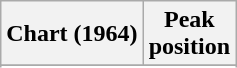<table class="wikitable sortable plainrowheaders">
<tr>
<th scope="col">Chart (1964)</th>
<th scope="col">Peak<br>position</th>
</tr>
<tr>
</tr>
<tr>
</tr>
</table>
